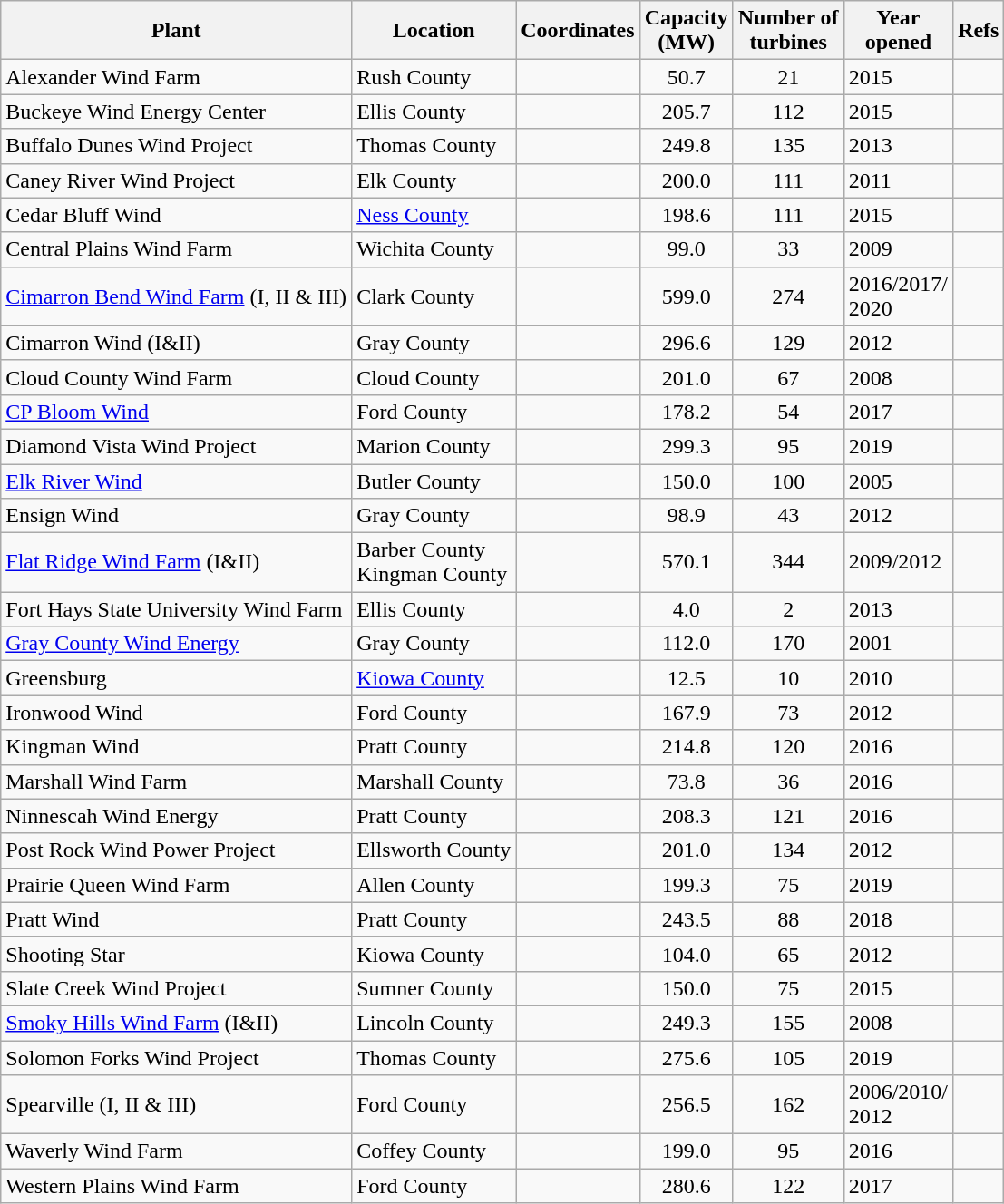<table class="wikitable sortable">
<tr>
<th>Plant</th>
<th>Location</th>
<th>Coordinates</th>
<th>Capacity<br>(MW)</th>
<th>Number of<br>turbines</th>
<th>Year<br>opened</th>
<th>Refs</th>
</tr>
<tr>
<td>Alexander Wind Farm</td>
<td>Rush County</td>
<td></td>
<td align="center">50.7</td>
<td align="center">21</td>
<td>2015</td>
<td></td>
</tr>
<tr>
<td>Buckeye Wind Energy Center</td>
<td>Ellis County</td>
<td></td>
<td align="center">205.7</td>
<td align="center">112</td>
<td>2015</td>
<td></td>
</tr>
<tr>
<td>Buffalo Dunes Wind Project</td>
<td>Thomas County</td>
<td></td>
<td align="center">249.8</td>
<td align="center">135</td>
<td>2013</td>
<td></td>
</tr>
<tr>
<td>Caney River Wind Project</td>
<td>Elk County</td>
<td></td>
<td align="center">200.0</td>
<td align="center">111</td>
<td>2011</td>
<td></td>
</tr>
<tr>
<td>Cedar Bluff Wind</td>
<td><a href='#'>Ness County</a></td>
<td></td>
<td align="center">198.6</td>
<td align="center">111</td>
<td>2015</td>
<td></td>
</tr>
<tr>
<td>Central Plains Wind Farm</td>
<td>Wichita County</td>
<td></td>
<td align="center">99.0</td>
<td align="center">33</td>
<td>2009</td>
<td></td>
</tr>
<tr>
<td><a href='#'>Cimarron Bend Wind Farm</a> (I, II & III)</td>
<td>Clark County</td>
<td></td>
<td align="center">599.0</td>
<td align="center">274</td>
<td>2016/2017/<br>2020</td>
<td></td>
</tr>
<tr>
<td>Cimarron Wind (I&II)</td>
<td>Gray County</td>
<td></td>
<td align="center">296.6</td>
<td align="center">129</td>
<td>2012</td>
<td></td>
</tr>
<tr>
<td>Cloud County Wind Farm</td>
<td>Cloud County</td>
<td></td>
<td align="center">201.0</td>
<td align="center">67</td>
<td>2008</td>
<td></td>
</tr>
<tr>
<td><a href='#'>CP Bloom Wind</a></td>
<td>Ford County</td>
<td></td>
<td align="center">178.2</td>
<td align="center">54</td>
<td>2017</td>
<td></td>
</tr>
<tr>
<td>Diamond Vista Wind Project</td>
<td>Marion County</td>
<td></td>
<td align="center">299.3</td>
<td align="center">95</td>
<td>2019</td>
<td></td>
</tr>
<tr>
<td><a href='#'>Elk River Wind</a></td>
<td>Butler County</td>
<td></td>
<td align="center">150.0</td>
<td align="center">100</td>
<td>2005</td>
<td></td>
</tr>
<tr>
<td>Ensign Wind</td>
<td>Gray County</td>
<td></td>
<td align="center">98.9</td>
<td align="center">43</td>
<td>2012</td>
<td></td>
</tr>
<tr>
<td><a href='#'>Flat Ridge Wind Farm</a> (I&II)</td>
<td>Barber County<br>Kingman County</td>
<td></td>
<td align="center">570.1</td>
<td align="center">344</td>
<td>2009/2012</td>
<td></td>
</tr>
<tr>
<td>Fort Hays State University Wind Farm</td>
<td>Ellis County</td>
<td></td>
<td align="center">4.0</td>
<td align="center">2</td>
<td>2013</td>
<td></td>
</tr>
<tr>
<td><a href='#'>Gray County Wind Energy</a></td>
<td>Gray County</td>
<td></td>
<td align="center">112.0</td>
<td align="center">170</td>
<td>2001</td>
<td></td>
</tr>
<tr>
<td>Greensburg</td>
<td><a href='#'>Kiowa County</a></td>
<td></td>
<td align="center">12.5</td>
<td align="center">10</td>
<td>2010</td>
<td></td>
</tr>
<tr>
<td>Ironwood Wind</td>
<td>Ford County</td>
<td></td>
<td align="center">167.9</td>
<td align="center">73</td>
<td>2012</td>
<td></td>
</tr>
<tr>
<td>Kingman Wind</td>
<td>Pratt County</td>
<td></td>
<td align="center">214.8</td>
<td align="center">120</td>
<td>2016</td>
<td></td>
</tr>
<tr>
<td>Marshall Wind Farm</td>
<td>Marshall County</td>
<td></td>
<td align="center">73.8</td>
<td align="center">36</td>
<td>2016</td>
<td></td>
</tr>
<tr>
<td>Ninnescah Wind Energy</td>
<td>Pratt County</td>
<td></td>
<td align="center">208.3</td>
<td align="center">121</td>
<td>2016</td>
<td></td>
</tr>
<tr>
<td>Post Rock Wind Power Project</td>
<td>Ellsworth County</td>
<td></td>
<td align="center">201.0</td>
<td align="center">134</td>
<td>2012</td>
<td></td>
</tr>
<tr>
<td>Prairie Queen Wind Farm</td>
<td>Allen County</td>
<td></td>
<td align="center">199.3</td>
<td align="center">75</td>
<td>2019</td>
<td></td>
</tr>
<tr>
<td>Pratt Wind</td>
<td>Pratt County</td>
<td></td>
<td align="center">243.5</td>
<td align="center">88</td>
<td>2018</td>
<td></td>
</tr>
<tr>
<td>Shooting Star</td>
<td>Kiowa County</td>
<td></td>
<td align="center">104.0</td>
<td align="center">65</td>
<td>2012</td>
<td></td>
</tr>
<tr>
<td>Slate Creek Wind Project</td>
<td>Sumner County</td>
<td></td>
<td align="center">150.0</td>
<td align="center">75</td>
<td>2015</td>
<td></td>
</tr>
<tr>
<td><a href='#'>Smoky Hills Wind Farm</a> (I&II)</td>
<td>Lincoln County</td>
<td></td>
<td align="center">249.3</td>
<td align="center">155</td>
<td>2008</td>
<td></td>
</tr>
<tr>
<td>Solomon Forks Wind Project</td>
<td>Thomas County</td>
<td></td>
<td align="center">275.6</td>
<td align="center">105</td>
<td>2019</td>
<td></td>
</tr>
<tr>
<td>Spearville (I, II & III)</td>
<td>Ford County</td>
<td></td>
<td align="center">256.5</td>
<td align="center">162</td>
<td>2006/2010/<br>2012</td>
<td></td>
</tr>
<tr>
<td>Waverly Wind Farm</td>
<td>Coffey County</td>
<td></td>
<td align="center">199.0</td>
<td align="center">95</td>
<td>2016</td>
<td></td>
</tr>
<tr>
<td>Western Plains Wind Farm</td>
<td>Ford County</td>
<td></td>
<td align="center">280.6</td>
<td align="center">122</td>
<td>2017</td>
<td></td>
</tr>
</table>
